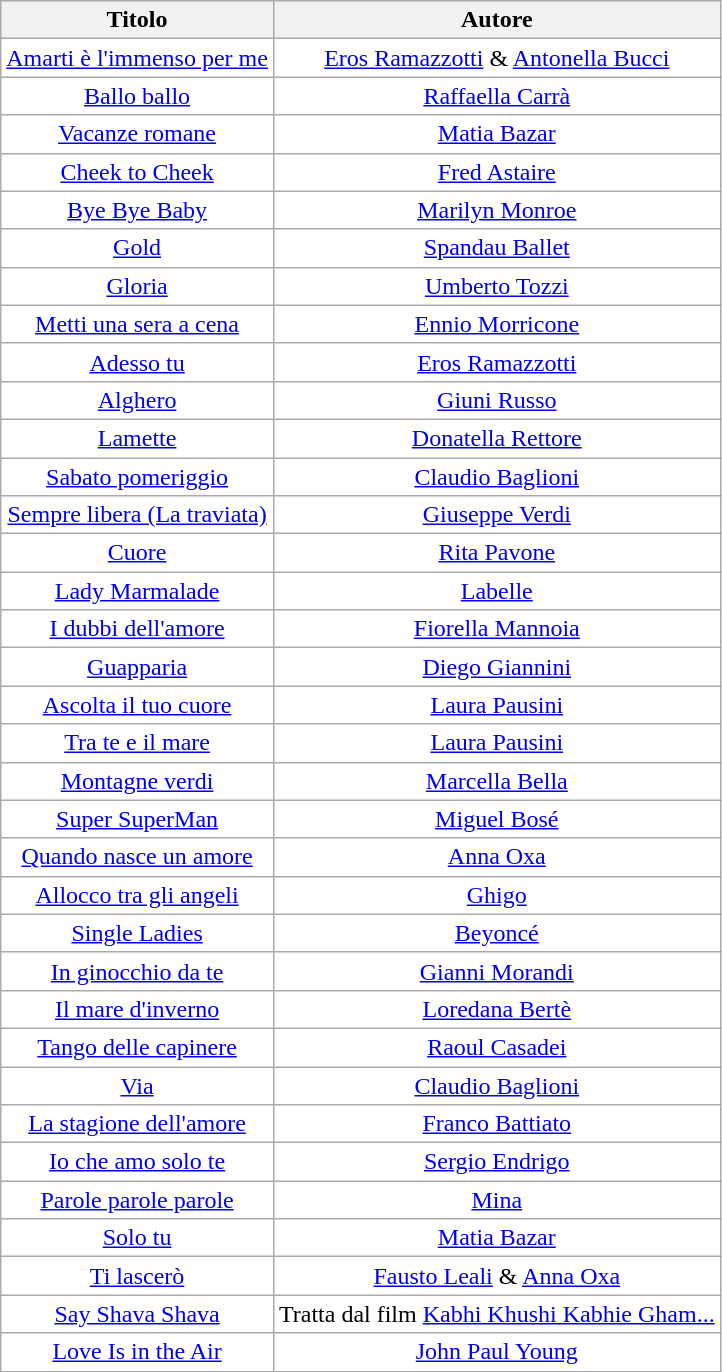<table class="wikitable" style="text-align:center; background:#fff;">
<tr>
<th>Titolo</th>
<th>Autore</th>
</tr>
<tr>
<td><a href='#'>Amarti è l'immenso per me</a></td>
<td><a href='#'>Eros Ramazzotti</a> & <a href='#'>Antonella Bucci</a></td>
</tr>
<tr>
<td><a href='#'>Ballo ballo</a></td>
<td><a href='#'>Raffaella Carrà</a></td>
</tr>
<tr>
<td><a href='#'>Vacanze romane</a></td>
<td><a href='#'>Matia Bazar</a></td>
</tr>
<tr>
<td><a href='#'>Cheek to Cheek</a></td>
<td><a href='#'>Fred Astaire</a></td>
</tr>
<tr>
<td><a href='#'>Bye Bye Baby</a></td>
<td><a href='#'>Marilyn Monroe</a></td>
</tr>
<tr>
<td><a href='#'>Gold</a></td>
<td><a href='#'>Spandau Ballet</a></td>
</tr>
<tr>
<td><a href='#'>Gloria</a></td>
<td><a href='#'>Umberto Tozzi</a></td>
</tr>
<tr>
<td><a href='#'>Metti una sera a cena</a></td>
<td><a href='#'>Ennio Morricone</a></td>
</tr>
<tr>
<td><a href='#'>Adesso tu</a></td>
<td><a href='#'>Eros Ramazzotti</a></td>
</tr>
<tr>
<td><a href='#'>Alghero</a></td>
<td><a href='#'>Giuni Russo</a></td>
</tr>
<tr>
<td><a href='#'>Lamette</a></td>
<td><a href='#'>Donatella Rettore</a></td>
</tr>
<tr>
<td><a href='#'>Sabato pomeriggio</a></td>
<td><a href='#'>Claudio Baglioni</a></td>
</tr>
<tr>
<td><a href='#'>Sempre libera (La traviata)</a></td>
<td><a href='#'>Giuseppe Verdi</a> <br> </td>
</tr>
<tr>
<td><a href='#'>Cuore</a></td>
<td><a href='#'>Rita Pavone</a></td>
</tr>
<tr>
<td><a href='#'>Lady Marmalade</a></td>
<td><a href='#'>Labelle</a></td>
</tr>
<tr>
<td><a href='#'>I dubbi dell'amore</a></td>
<td><a href='#'>Fiorella Mannoia</a></td>
</tr>
<tr>
<td><a href='#'>Guapparia</a></td>
<td><a href='#'>Diego Giannini</a></td>
</tr>
<tr>
<td><a href='#'>Ascolta il tuo cuore</a></td>
<td><a href='#'>Laura Pausini</a></td>
</tr>
<tr>
<td><a href='#'>Tra te e il mare</a></td>
<td><a href='#'>Laura Pausini</a></td>
</tr>
<tr>
<td><a href='#'>Montagne verdi</a></td>
<td><a href='#'>Marcella Bella</a></td>
</tr>
<tr>
<td><a href='#'>Super SuperMan</a></td>
<td><a href='#'>Miguel Bosé</a></td>
</tr>
<tr>
<td><a href='#'>Quando nasce un amore</a></td>
<td><a href='#'>Anna Oxa</a></td>
</tr>
<tr>
<td><a href='#'>Allocco tra gli angeli</a></td>
<td><a href='#'>Ghigo</a></td>
</tr>
<tr>
<td><a href='#'>Single Ladies</a></td>
<td><a href='#'>Beyoncé</a></td>
</tr>
<tr>
<td><a href='#'>In ginocchio da te</a></td>
<td><a href='#'>Gianni Morandi</a></td>
</tr>
<tr>
<td><a href='#'>Il mare d'inverno</a></td>
<td><a href='#'>Loredana Bertè</a></td>
</tr>
<tr>
<td><a href='#'>Tango delle capinere</a></td>
<td><a href='#'>Raoul Casadei</a></td>
</tr>
<tr>
<td><a href='#'>Via</a></td>
<td><a href='#'>Claudio Baglioni</a></td>
</tr>
<tr>
<td><a href='#'>La stagione dell'amore</a></td>
<td><a href='#'>Franco Battiato</a></td>
</tr>
<tr>
<td><a href='#'>Io che amo solo te</a></td>
<td><a href='#'>Sergio Endrigo</a></td>
</tr>
<tr>
<td><a href='#'>Parole parole parole</a></td>
<td><a href='#'>Mina</a></td>
</tr>
<tr>
<td><a href='#'>Solo tu</a></td>
<td><a href='#'>Matia Bazar</a></td>
</tr>
<tr>
<td><a href='#'>Ti lascerò</a></td>
<td><a href='#'>Fausto Leali</a> & <a href='#'>Anna Oxa</a></td>
</tr>
<tr>
<td><a href='#'>Say Shava Shava</a></td>
<td>Tratta dal film <a href='#'>Kabhi Khushi Kabhie Gham...</a></td>
</tr>
<tr>
<td><a href='#'>Love Is in the Air</a></td>
<td><a href='#'>John Paul Young</a></td>
</tr>
</table>
